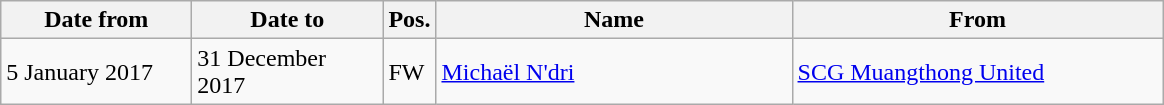<table class="wikitable">
<tr>
<th width="120">Date from</th>
<th width="120">Date to</th>
<th>Pos.</th>
<th width="230">Name</th>
<th width="240">From</th>
</tr>
<tr>
<td>5 January 2017</td>
<td>31 December 2017</td>
<td>FW</td>
<td> <a href='#'>Michaël N'dri</a></td>
<td> <a href='#'>SCG Muangthong United</a></td>
</tr>
</table>
